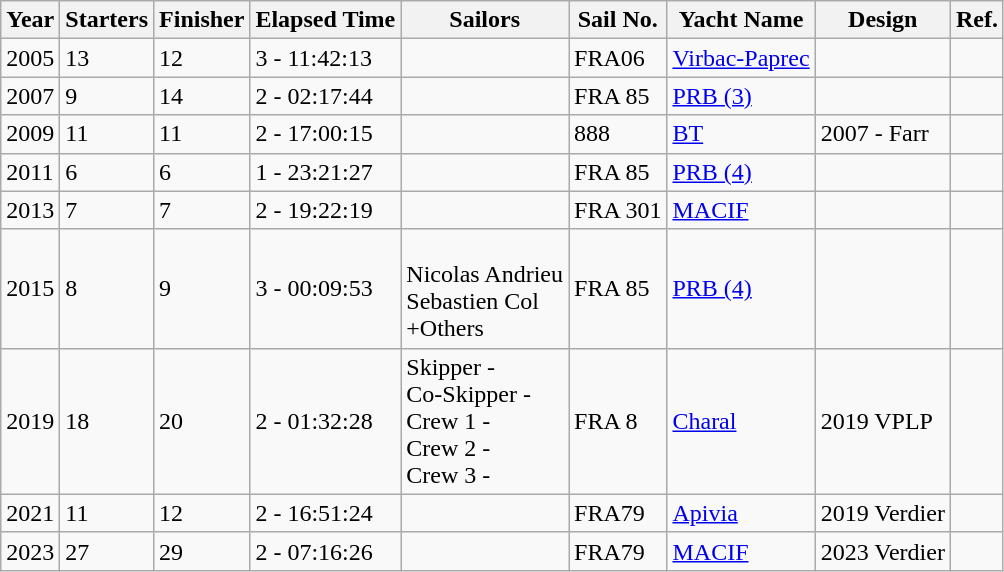<table class="wikitable sortable">
<tr>
<th>Year</th>
<th>Starters</th>
<th>Finisher</th>
<th>Elapsed Time</th>
<th>Sailors</th>
<th>Sail No.</th>
<th>Yacht Name</th>
<th>Design</th>
<th>Ref.</th>
</tr>
<tr>
<td>2005</td>
<td>13</td>
<td>12</td>
<td>3 - 11:42:13</td>
<td></td>
<td>FRA06</td>
<td><a href='#'>Virbac-Paprec</a></td>
<td></td>
<td></td>
</tr>
<tr>
<td>2007</td>
<td>9</td>
<td>14</td>
<td>2 - 02:17:44</td>
<td></td>
<td>FRA 85</td>
<td><a href='#'>PRB (3)</a></td>
<td></td>
<td></td>
</tr>
<tr>
<td>2009</td>
<td>11</td>
<td>11</td>
<td>2 - 17:00:15</td>
<td></td>
<td>888</td>
<td><a href='#'>BT</a></td>
<td>2007 - Farr</td>
<td></td>
</tr>
<tr>
<td>2011</td>
<td>6</td>
<td>6</td>
<td>1 - 23:21:27</td>
<td></td>
<td>FRA 85</td>
<td><a href='#'>PRB (4)</a></td>
<td></td>
<td></td>
</tr>
<tr>
<td>2013</td>
<td>7</td>
<td>7</td>
<td>2 - 19:22:19</td>
<td></td>
<td>FRA 301</td>
<td><a href='#'>MACIF</a></td>
<td></td>
<td></td>
</tr>
<tr>
<td>2015</td>
<td>8</td>
<td>9</td>
<td>3 - 00:09:53</td>
<td> <br> Nicolas Andrieu <br> Sebastien Col <br>+Others</td>
<td>FRA 85</td>
<td><a href='#'>PRB (4)</a></td>
<td></td>
<td></td>
</tr>
<tr>
<td>2019</td>
<td>18</td>
<td>20</td>
<td>2 - 01:32:28</td>
<td>Skipper - <br>Co-Skipper - <br>Crew 1 - <br>Crew 2 - <br>Crew 3 -</td>
<td>FRA 8</td>
<td><a href='#'>Charal</a></td>
<td>2019 VPLP</td>
<td></td>
</tr>
<tr>
<td>2021</td>
<td>11</td>
<td>12</td>
<td>2 - 16:51:24</td>
<td> <br></td>
<td>FRA79</td>
<td><a href='#'>Apivia</a></td>
<td>2019 Verdier</td>
<td></td>
</tr>
<tr>
<td>2023</td>
<td>27</td>
<td>29</td>
<td>2 - 07:16:26</td>
<td> <br></td>
<td>FRA79</td>
<td><a href='#'>MACIF</a></td>
<td>2023 Verdier</td>
<td></td>
</tr>
</table>
